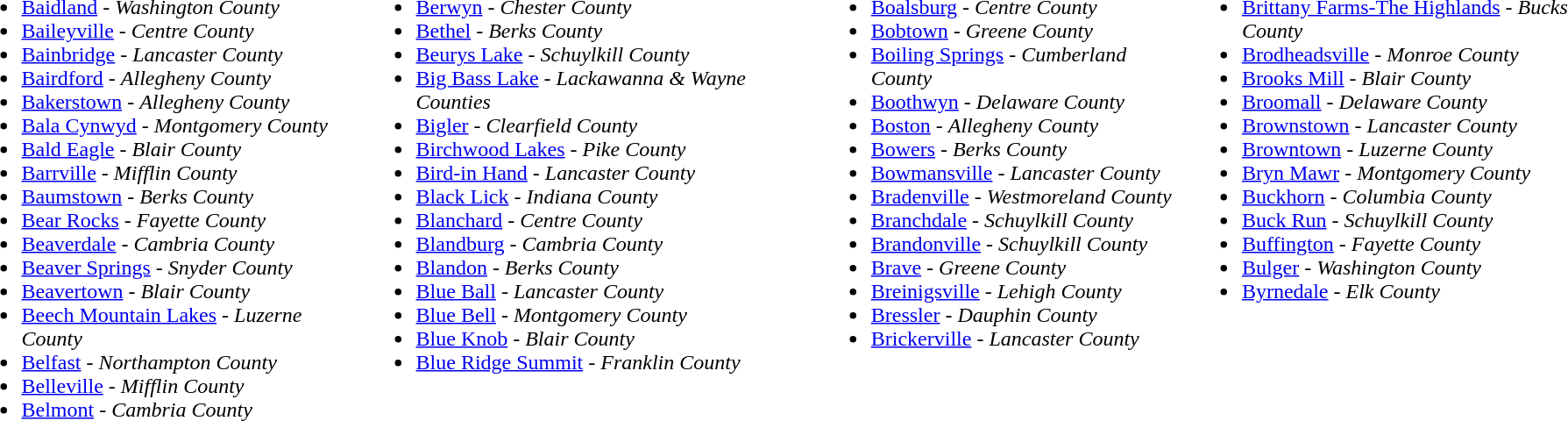<table>
<tr valign=top>
<td><br><ul><li><a href='#'>Baidland</a> - <em>Washington County</em></li><li><a href='#'>Baileyville</a> - <em>Centre County</em></li><li><a href='#'>Bainbridge</a> - <em>Lancaster County</em></li><li><a href='#'>Bairdford</a> - <em>Allegheny County</em></li><li><a href='#'>Bakerstown</a> - <em>Allegheny County</em></li><li><a href='#'>Bala Cynwyd</a> - <em>Montgomery County</em></li><li><a href='#'>Bald Eagle</a> - <em>Blair County</em></li><li><a href='#'>Barrville</a> - <em>Mifflin County</em></li><li><a href='#'>Baumstown</a> - <em>Berks County</em></li><li><a href='#'>Bear Rocks</a> - <em>Fayette County</em></li><li><a href='#'>Beaverdale</a> - <em>Cambria County</em></li><li><a href='#'>Beaver Springs</a> - <em>Snyder County</em></li><li><a href='#'>Beavertown</a> - <em>Blair County</em></li><li><a href='#'>Beech Mountain Lakes</a> - <em>Luzerne County</em></li><li><a href='#'>Belfast</a> - <em>Northampton County</em></li><li><a href='#'>Belleville</a> - <em>Mifflin County</em></li><li><a href='#'>Belmont</a> - <em>Cambria County</em></li></ul></td>
<td><br><ul><li><a href='#'>Berwyn</a> - <em>Chester County</em></li><li><a href='#'>Bethel</a> - <em>Berks County</em></li><li><a href='#'>Beurys Lake</a> - <em>Schuylkill County</em></li><li><a href='#'>Big Bass Lake</a> - <em>Lackawanna & Wayne Counties</em></li><li><a href='#'>Bigler</a> - <em>Clearfield County</em></li><li><a href='#'>Birchwood Lakes</a> - <em>Pike County</em></li><li><a href='#'>Bird-in Hand</a> - <em>Lancaster County</em></li><li><a href='#'>Black Lick</a> - <em>Indiana County</em></li><li><a href='#'>Blanchard</a> - <em>Centre County</em></li><li><a href='#'>Blandburg</a> - <em>Cambria County</em></li><li><a href='#'>Blandon</a> - <em>Berks County</em></li><li><a href='#'>Blue Ball</a> - <em>Lancaster County</em></li><li><a href='#'>Blue Bell</a> - <em>Montgomery County</em></li><li><a href='#'>Blue Knob</a> - <em>Blair County</em></li><li><a href='#'>Blue Ridge Summit</a> - <em>Franklin County</em></li></ul></td>
<td><br><ul><li><a href='#'>Boalsburg</a> - <em>Centre County</em></li><li><a href='#'>Bobtown</a> - <em>Greene County</em></li><li><a href='#'>Boiling Springs</a> - <em>Cumberland County</em></li><li><a href='#'>Boothwyn</a> - <em>Delaware County</em></li><li><a href='#'>Boston</a> - <em>Allegheny County</em></li><li><a href='#'>Bowers</a> - <em>Berks County</em></li><li><a href='#'>Bowmansville</a> - <em>Lancaster County</em></li><li><a href='#'>Bradenville</a> - <em>Westmoreland County</em></li><li><a href='#'>Branchdale</a> - <em>Schuylkill County</em></li><li><a href='#'>Brandonville</a> - <em>Schuylkill County</em></li><li><a href='#'>Brave</a> - <em>Greene County</em></li><li><a href='#'>Breinigsville</a> - <em>Lehigh County</em></li><li><a href='#'>Bressler</a> - <em>Dauphin County</em></li><li><a href='#'>Brickerville</a> - <em>Lancaster County</em></li></ul></td>
<td><br><ul><li><a href='#'>Brittany Farms-The Highlands</a> - <em>Bucks County</em></li><li><a href='#'>Brodheadsville</a> - <em>Monroe County</em></li><li><a href='#'>Brooks Mill</a> - <em>Blair County</em></li><li><a href='#'>Broomall</a> - <em>Delaware County</em></li><li><a href='#'>Brownstown</a> - <em>Lancaster County</em></li><li><a href='#'>Browntown</a> - <em>Luzerne County</em></li><li><a href='#'>Bryn Mawr</a> - <em>Montgomery County</em></li><li><a href='#'>Buckhorn</a> - <em>Columbia County</em></li><li><a href='#'>Buck Run</a> - <em>Schuylkill County</em></li><li><a href='#'>Buffington</a> - <em>Fayette County</em></li><li><a href='#'>Bulger</a> - <em>Washington County</em></li><li><a href='#'>Byrnedale</a> - <em>Elk County</em></li></ul></td>
</tr>
</table>
